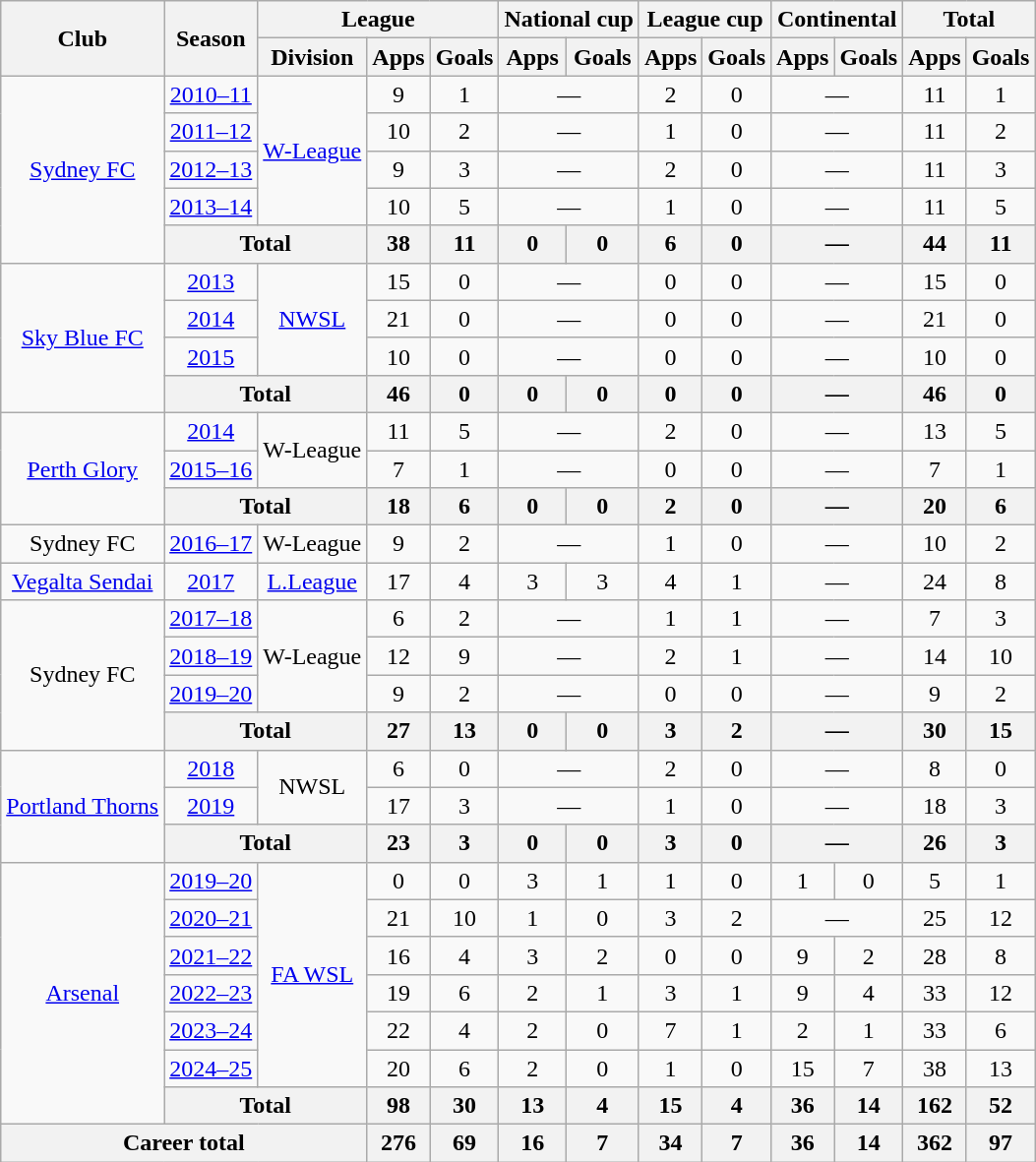<table class="wikitable" style="text-align:center">
<tr>
<th rowspan="2">Club</th>
<th rowspan="2">Season</th>
<th colspan="3">League</th>
<th colspan="2">National cup</th>
<th colspan="2">League cup</th>
<th colspan="2">Continental</th>
<th colspan="2">Total</th>
</tr>
<tr>
<th>Division</th>
<th>Apps</th>
<th>Goals</th>
<th>Apps</th>
<th>Goals</th>
<th>Apps</th>
<th>Goals</th>
<th>Apps</th>
<th>Goals</th>
<th>Apps</th>
<th>Goals</th>
</tr>
<tr>
<td rowspan="5"><a href='#'>Sydney FC</a></td>
<td><a href='#'>2010–11</a></td>
<td rowspan="4"><a href='#'>W-League</a></td>
<td>9</td>
<td>1</td>
<td colspan="2">—</td>
<td>2</td>
<td>0</td>
<td colspan="2">—</td>
<td>11</td>
<td>1</td>
</tr>
<tr>
<td><a href='#'>2011–12</a></td>
<td>10</td>
<td>2</td>
<td colspan="2">—</td>
<td>1</td>
<td>0</td>
<td colspan="2">—</td>
<td>11</td>
<td>2</td>
</tr>
<tr>
<td><a href='#'>2012–13</a></td>
<td>9</td>
<td>3</td>
<td colspan="2">—</td>
<td>2</td>
<td>0</td>
<td colspan="2">—</td>
<td>11</td>
<td>3</td>
</tr>
<tr>
<td><a href='#'>2013–14</a></td>
<td>10</td>
<td>5</td>
<td colspan="2">—</td>
<td>1</td>
<td>0</td>
<td colspan="2">—</td>
<td>11</td>
<td>5</td>
</tr>
<tr>
<th colspan="2">Total</th>
<th>38</th>
<th>11</th>
<th>0</th>
<th>0</th>
<th>6</th>
<th>0</th>
<th colspan="2">—</th>
<th>44</th>
<th>11</th>
</tr>
<tr>
<td rowspan="4"><a href='#'>Sky Blue FC</a></td>
<td><a href='#'>2013</a></td>
<td rowspan="3"><a href='#'>NWSL</a></td>
<td>15</td>
<td>0</td>
<td colspan="2">—</td>
<td>0</td>
<td>0</td>
<td colspan="2">—</td>
<td>15</td>
<td>0</td>
</tr>
<tr>
<td><a href='#'>2014</a></td>
<td>21</td>
<td>0</td>
<td colspan="2">—</td>
<td>0</td>
<td>0</td>
<td colspan="2">—</td>
<td>21</td>
<td>0</td>
</tr>
<tr>
<td><a href='#'>2015</a></td>
<td>10</td>
<td>0</td>
<td colspan="2">—</td>
<td>0</td>
<td>0</td>
<td colspan="2">—</td>
<td>10</td>
<td>0</td>
</tr>
<tr>
<th colspan="2">Total</th>
<th>46</th>
<th>0</th>
<th>0</th>
<th>0</th>
<th>0</th>
<th>0</th>
<th colspan="2">—</th>
<th>46</th>
<th>0</th>
</tr>
<tr>
<td rowspan="3"><a href='#'>Perth Glory</a></td>
<td><a href='#'>2014</a></td>
<td rowspan="2">W-League</td>
<td>11</td>
<td>5</td>
<td colspan="2">—</td>
<td>2</td>
<td>0</td>
<td colspan="2">—</td>
<td>13</td>
<td>5</td>
</tr>
<tr>
<td><a href='#'>2015–16</a></td>
<td>7</td>
<td>1</td>
<td colspan="2">—</td>
<td>0</td>
<td>0</td>
<td colspan="2">—</td>
<td>7</td>
<td>1</td>
</tr>
<tr>
<th colspan="2">Total</th>
<th>18</th>
<th>6</th>
<th>0</th>
<th>0</th>
<th>2</th>
<th>0</th>
<th colspan="2">—</th>
<th>20</th>
<th>6</th>
</tr>
<tr>
<td>Sydney FC</td>
<td><a href='#'>2016–17</a></td>
<td>W-League</td>
<td>9</td>
<td>2</td>
<td colspan="2">—</td>
<td>1</td>
<td>0</td>
<td colspan="2">—</td>
<td>10</td>
<td>2</td>
</tr>
<tr>
<td><a href='#'>Vegalta Sendai</a></td>
<td><a href='#'>2017</a></td>
<td><a href='#'>L.League</a></td>
<td>17</td>
<td>4</td>
<td>3</td>
<td>3</td>
<td>4</td>
<td>1</td>
<td colspan="2">—</td>
<td>24</td>
<td>8</td>
</tr>
<tr>
<td rowspan="4">Sydney FC</td>
<td><a href='#'>2017–18</a></td>
<td rowspan="3">W-League</td>
<td>6</td>
<td>2</td>
<td colspan="2">—</td>
<td>1</td>
<td>1</td>
<td colspan="2">—</td>
<td>7</td>
<td>3</td>
</tr>
<tr>
<td><a href='#'>2018–19</a></td>
<td>12</td>
<td>9</td>
<td colspan="2">—</td>
<td>2</td>
<td>1</td>
<td colspan="2">—</td>
<td>14</td>
<td>10</td>
</tr>
<tr>
<td><a href='#'>2019–20</a></td>
<td>9</td>
<td>2</td>
<td colspan="2">—</td>
<td>0</td>
<td>0</td>
<td colspan="2">—</td>
<td>9</td>
<td>2</td>
</tr>
<tr>
<th colspan="2">Total</th>
<th>27</th>
<th>13</th>
<th>0</th>
<th>0</th>
<th>3</th>
<th>2</th>
<th colspan="2">—</th>
<th>30</th>
<th>15</th>
</tr>
<tr>
<td rowspan="3"><a href='#'>Portland Thorns</a></td>
<td><a href='#'>2018</a></td>
<td rowspan="2">NWSL</td>
<td>6</td>
<td>0</td>
<td colspan="2">—</td>
<td>2</td>
<td>0</td>
<td colspan="2">—</td>
<td>8</td>
<td>0</td>
</tr>
<tr>
<td><a href='#'>2019</a></td>
<td>17</td>
<td>3</td>
<td colspan="2">—</td>
<td>1</td>
<td>0</td>
<td colspan="2">—</td>
<td>18</td>
<td>3</td>
</tr>
<tr>
<th colspan="2">Total</th>
<th>23</th>
<th>3</th>
<th>0</th>
<th>0</th>
<th>3</th>
<th>0</th>
<th colspan="2">—</th>
<th>26</th>
<th>3</th>
</tr>
<tr>
<td rowspan="7"><a href='#'>Arsenal</a></td>
<td><a href='#'>2019–20</a></td>
<td rowspan="6"><a href='#'>FA WSL</a></td>
<td>0</td>
<td>0</td>
<td>3</td>
<td>1</td>
<td>1</td>
<td>0</td>
<td>1</td>
<td>0</td>
<td>5</td>
<td>1</td>
</tr>
<tr>
<td><a href='#'>2020–21</a></td>
<td>21</td>
<td>10</td>
<td>1</td>
<td>0</td>
<td>3</td>
<td>2</td>
<td colspan="2">—</td>
<td>25</td>
<td>12</td>
</tr>
<tr>
<td><a href='#'>2021–22</a></td>
<td>16</td>
<td>4</td>
<td>3</td>
<td>2</td>
<td>0</td>
<td>0</td>
<td>9</td>
<td>2</td>
<td>28</td>
<td>8</td>
</tr>
<tr>
<td><a href='#'>2022–23</a></td>
<td>19</td>
<td>6</td>
<td>2</td>
<td>1</td>
<td>3</td>
<td>1</td>
<td>9</td>
<td>4</td>
<td>33</td>
<td>12</td>
</tr>
<tr>
<td><a href='#'>2023–24</a></td>
<td>22</td>
<td>4</td>
<td>2</td>
<td>0</td>
<td>7</td>
<td>1</td>
<td>2</td>
<td>1</td>
<td>33</td>
<td>6</td>
</tr>
<tr>
<td><a href='#'>2024–25</a></td>
<td>20</td>
<td>6</td>
<td>2</td>
<td>0</td>
<td>1</td>
<td>0</td>
<td>15</td>
<td>7</td>
<td>38</td>
<td>13</td>
</tr>
<tr>
<th colspan="2">Total</th>
<th>98</th>
<th>30</th>
<th>13</th>
<th>4</th>
<th>15</th>
<th>4</th>
<th>36</th>
<th>14</th>
<th>162</th>
<th>52</th>
</tr>
<tr>
<th colspan="3">Career total</th>
<th>276</th>
<th>69</th>
<th>16</th>
<th>7</th>
<th>34</th>
<th>7</th>
<th>36</th>
<th>14</th>
<th>362</th>
<th>97</th>
</tr>
</table>
